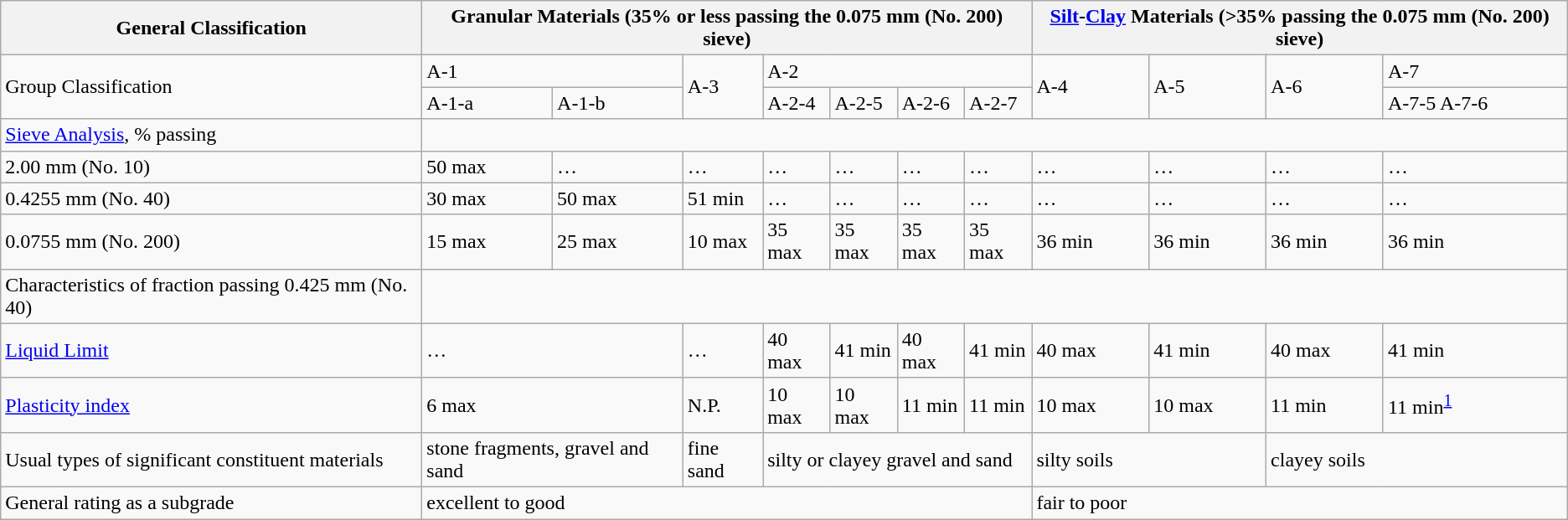<table class="wikitable">
<tr>
<th>General Classification</th>
<th colspan="7">Granular Materials (35% or less passing the 0.075 mm (No. 200) sieve)</th>
<th colspan="4"><a href='#'>Silt</a>-<a href='#'>Clay</a> Materials (>35% passing the 0.075 mm (No. 200) sieve)</th>
</tr>
<tr>
<td rowspan="2">Group Classification</td>
<td colspan="2">A-1</td>
<td rowspan="2">A-3</td>
<td colspan="4">A-2</td>
<td rowspan="2">A-4</td>
<td rowspan="2">A-5</td>
<td rowspan="2">A-6</td>
<td>A-7</td>
</tr>
<tr>
<td>A-1-a</td>
<td>A-1-b</td>
<td>A-2-4</td>
<td>A-2-5</td>
<td>A-2-6</td>
<td>A-2-7</td>
<td>A-7-5 A-7-6</td>
</tr>
<tr>
<td><a href='#'>Sieve Analysis</a>, % passing</td>
<td colspan="11"></td>
</tr>
<tr>
<td>2.00 mm (No. 10)</td>
<td>50 max</td>
<td>…</td>
<td>…</td>
<td>…</td>
<td>…</td>
<td>…</td>
<td>…</td>
<td>…</td>
<td>…</td>
<td>…</td>
<td>…</td>
</tr>
<tr>
<td>0.4255 mm (No. 40)</td>
<td>30 max</td>
<td>50 max</td>
<td>51 min</td>
<td>…</td>
<td>…</td>
<td>…</td>
<td>…</td>
<td>…</td>
<td>…</td>
<td>…</td>
<td>…</td>
</tr>
<tr>
<td>0.0755 mm (No. 200)</td>
<td>15 max</td>
<td>25 max</td>
<td>10 max</td>
<td>35 max</td>
<td>35 max</td>
<td>35 max</td>
<td>35 max</td>
<td>36 min</td>
<td>36 min</td>
<td>36 min</td>
<td>36 min</td>
</tr>
<tr>
<td>Characteristics of fraction passing 0.425 mm (No. 40)</td>
<td colspan="11"></td>
</tr>
<tr>
<td><a href='#'>Liquid Limit</a></td>
<td colspan="2">…</td>
<td>…</td>
<td>40 max</td>
<td>41 min</td>
<td>40 max</td>
<td>41 min</td>
<td>40 max</td>
<td>41 min</td>
<td>40 max</td>
<td>41 min</td>
</tr>
<tr>
<td><a href='#'>Plasticity index</a></td>
<td colspan="2">6 max</td>
<td>N.P.</td>
<td>10 max</td>
<td>10 max</td>
<td>11 min</td>
<td>11 min</td>
<td>10 max</td>
<td>10 max</td>
<td>11 min</td>
<td>11 min<sup><a href='#'>1</a></sup></td>
</tr>
<tr>
<td>Usual types of significant constituent materials</td>
<td colspan="2">stone fragments, gravel and sand</td>
<td>fine sand</td>
<td colspan="4">silty or clayey gravel and sand</td>
<td colspan="2">silty soils</td>
<td colspan="2">clayey soils</td>
</tr>
<tr>
<td>General rating as a subgrade</td>
<td colspan="7">excellent to good</td>
<td colspan="4">fair to poor</td>
</tr>
</table>
